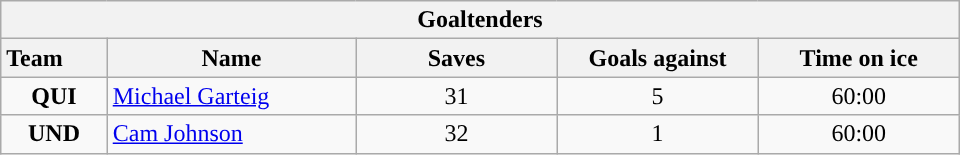<table class="wikitable" style="width:40em; text-align:right;">
<tr>
<th colspan=5>Goaltenders</th>
</tr>
<tr>
<th style="width:4em; text-align:left;">Team</th>
<th style="width:10em;">Name</th>
<th style="width:8em;">Saves</th>
<th style="width:8em;">Goals against</th>
<th style="width:8em;">Time on ice</th>
</tr>
<tr>
<td align=center><strong>QUI</strong></td>
<td style="text-align:left;"><a href='#'>Michael Garteig</a></td>
<td align=center>31</td>
<td align=center>5</td>
<td align=center>60:00</td>
</tr>
<tr>
<td align=center><strong>UND</strong></td>
<td style="text-align:left;"><a href='#'>Cam Johnson</a></td>
<td align=center>32</td>
<td align=center>1</td>
<td align=center>60:00</td>
</tr>
</table>
